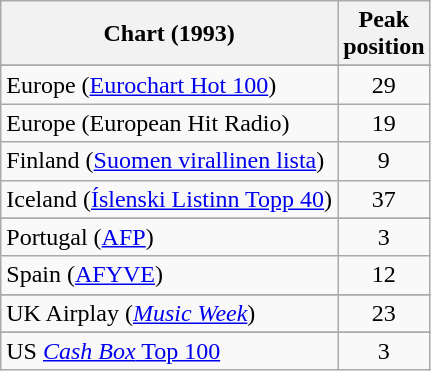<table class="wikitable sortable">
<tr>
<th>Chart (1993)</th>
<th>Peak<br>position</th>
</tr>
<tr>
</tr>
<tr>
</tr>
<tr>
</tr>
<tr>
<td>Europe (<a href='#'>Eurochart Hot 100</a>)</td>
<td align="center">29</td>
</tr>
<tr>
<td>Europe (European Hit Radio)</td>
<td align="center">19</td>
</tr>
<tr>
<td>Finland (<a href='#'>Suomen virallinen lista</a>)</td>
<td align="center">9</td>
</tr>
<tr>
<td>Iceland (<a href='#'>Íslenski Listinn Topp 40</a>)</td>
<td align="center">37</td>
</tr>
<tr>
</tr>
<tr>
</tr>
<tr>
</tr>
<tr>
<td>Portugal (<a href='#'>AFP</a>)</td>
<td align="center">3</td>
</tr>
<tr>
<td>Spain (<a href='#'>AFYVE</a>)</td>
<td align="center">12</td>
</tr>
<tr>
</tr>
<tr>
</tr>
<tr>
</tr>
<tr>
<td>UK Airplay (<em><a href='#'>Music Week</a></em>)</td>
<td align="center">23</td>
</tr>
<tr>
</tr>
<tr>
</tr>
<tr>
</tr>
<tr>
<td>US <a href='#'><em>Cash Box</em> Top 100</a></td>
<td align="center">3</td>
</tr>
</table>
